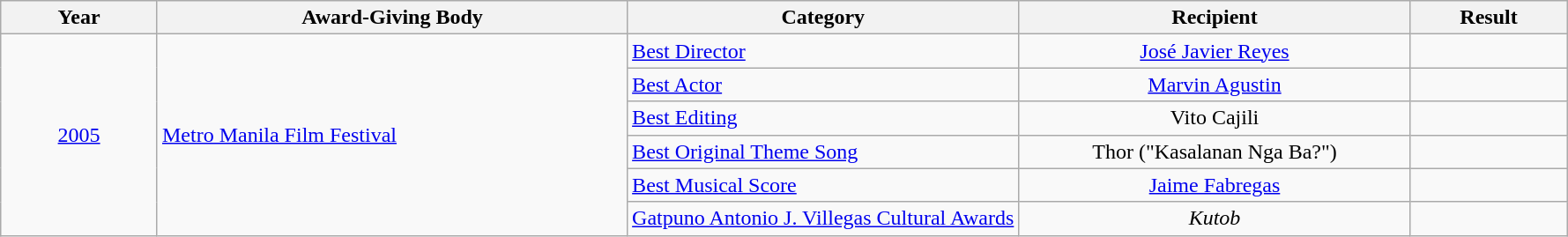<table | class="wikitable sortable">
<tr>
<th width="10%">Year</th>
<th width="30%">Award-Giving Body</th>
<th width="25%">Category</th>
<th width="25%">Recipient</th>
<th width="10%">Result</th>
</tr>
<tr>
<td rowspan="6" align="center"><a href='#'>2005</a></td>
<td rowspan="6" align="left"><a href='#'>Metro Manila Film Festival</a></td>
<td align="left"><a href='#'>Best Director</a></td>
<td align="center"><a href='#'>José Javier Reyes</a></td>
<td></td>
</tr>
<tr>
<td align="left"><a href='#'>Best Actor</a></td>
<td align="center"><a href='#'>Marvin Agustin</a></td>
<td></td>
</tr>
<tr>
<td align="left"><a href='#'>Best Editing</a></td>
<td align="center">Vito Cajili</td>
<td></td>
</tr>
<tr>
<td align="left"><a href='#'>Best Original Theme Song</a></td>
<td align="center">Thor ("Kasalanan Nga Ba?")</td>
<td></td>
</tr>
<tr>
<td align="left"><a href='#'>Best Musical Score</a></td>
<td align="center"><a href='#'>Jaime Fabregas</a></td>
<td></td>
</tr>
<tr>
<td align="left"><a href='#'>Gatpuno Antonio J. Villegas Cultural Awards</a></td>
<td align="center"><em>Kutob</em></td>
<td></td>
</tr>
</table>
